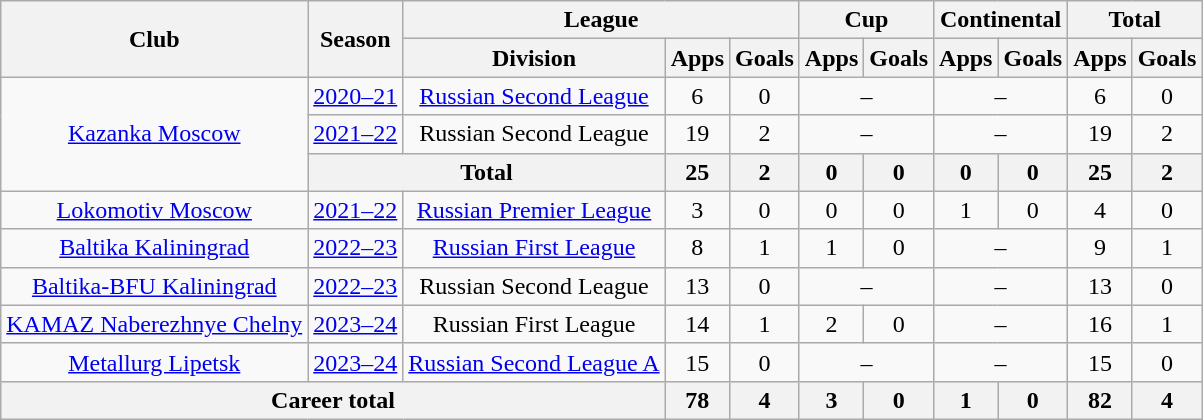<table class="wikitable" style="text-align: center;">
<tr>
<th rowspan=2>Club</th>
<th rowspan=2>Season</th>
<th colspan=3>League</th>
<th colspan=2>Cup</th>
<th colspan=2>Continental</th>
<th colspan=2>Total</th>
</tr>
<tr>
<th>Division</th>
<th>Apps</th>
<th>Goals</th>
<th>Apps</th>
<th>Goals</th>
<th>Apps</th>
<th>Goals</th>
<th>Apps</th>
<th>Goals</th>
</tr>
<tr>
<td rowspan="3"><a href='#'>Kazanka Moscow</a></td>
<td><a href='#'>2020–21</a></td>
<td><a href='#'>Russian Second League</a></td>
<td>6</td>
<td>0</td>
<td colspan=2>–</td>
<td colspan=2>–</td>
<td>6</td>
<td>0</td>
</tr>
<tr>
<td><a href='#'>2021–22</a></td>
<td>Russian Second League</td>
<td>19</td>
<td>2</td>
<td colspan=2>–</td>
<td colspan=2>–</td>
<td>19</td>
<td>2</td>
</tr>
<tr>
<th colspan=2>Total</th>
<th>25</th>
<th>2</th>
<th>0</th>
<th>0</th>
<th>0</th>
<th>0</th>
<th>25</th>
<th>2</th>
</tr>
<tr>
<td><a href='#'>Lokomotiv Moscow</a></td>
<td><a href='#'>2021–22</a></td>
<td><a href='#'>Russian Premier League</a></td>
<td>3</td>
<td>0</td>
<td>0</td>
<td>0</td>
<td>1</td>
<td>0</td>
<td>4</td>
<td>0</td>
</tr>
<tr>
<td><a href='#'>Baltika Kaliningrad</a></td>
<td><a href='#'>2022–23</a></td>
<td><a href='#'>Russian First League</a></td>
<td>8</td>
<td>1</td>
<td>1</td>
<td>0</td>
<td colspan=2>–</td>
<td>9</td>
<td>1</td>
</tr>
<tr>
<td><a href='#'>Baltika-BFU Kaliningrad</a></td>
<td><a href='#'>2022–23</a></td>
<td>Russian Second League</td>
<td>13</td>
<td>0</td>
<td colspan=2>–</td>
<td colspan=2>–</td>
<td>13</td>
<td>0</td>
</tr>
<tr>
<td><a href='#'>KAMAZ Naberezhnye Chelny</a></td>
<td><a href='#'>2023–24</a></td>
<td>Russian First League</td>
<td>14</td>
<td>1</td>
<td>2</td>
<td>0</td>
<td colspan=2>–</td>
<td>16</td>
<td>1</td>
</tr>
<tr>
<td><a href='#'>Metallurg Lipetsk</a></td>
<td><a href='#'>2023–24</a></td>
<td><a href='#'>Russian Second League A</a></td>
<td>15</td>
<td>0</td>
<td colspan=2>–</td>
<td colspan=2>–</td>
<td>15</td>
<td>0</td>
</tr>
<tr>
<th colspan=3>Career total</th>
<th>78</th>
<th>4</th>
<th>3</th>
<th>0</th>
<th>1</th>
<th>0</th>
<th>82</th>
<th>4</th>
</tr>
</table>
